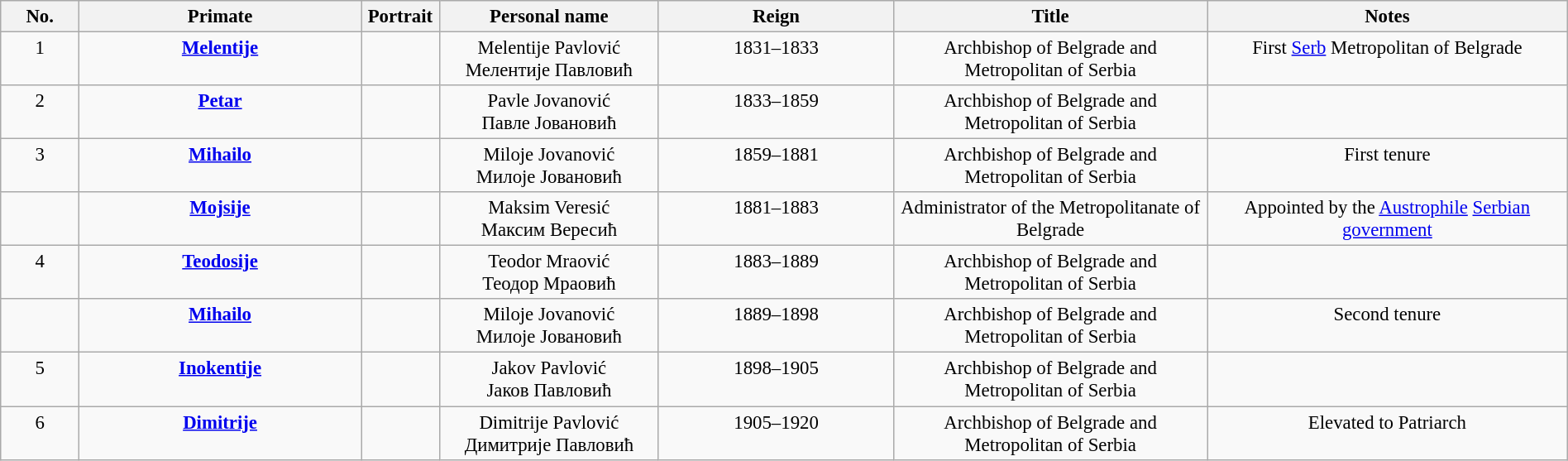<table class="wikitable" style="text-align:center; font-size:95%; width:100%">
<tr>
<th width="3">No.</th>
<th width="18%">Primate</th>
<th width="5%">Portrait</th>
<th width="14%">Personal name</th>
<th width="15%">Reign</th>
<th width="20%">Title</th>
<th width="23%">Notes</th>
</tr>
<tr valign="top">
<td>1</td>
<td><strong><a href='#'>Melentije</a></strong><br></td>
<td></td>
<td>Melentije Pavlović<br>Мелентије Павловић</td>
<td>1831–1833</td>
<td>Archbishop of Belgrade and Metropolitan of Serbia</td>
<td>First <a href='#'>Serb</a> Metropolitan of Belgrade</td>
</tr>
<tr valign="top">
<td>2</td>
<td><strong><a href='#'>Petar</a></strong><br></td>
<td></td>
<td>Pavle Jovanović<br>Павле Јовановић</td>
<td>1833–1859</td>
<td>Archbishop of Belgrade and Metropolitan of Serbia</td>
<td></td>
</tr>
<tr valign="top">
<td>3</td>
<td><strong><a href='#'>Mihailo</a></strong><br></td>
<td></td>
<td>Miloje Jovanović<br>Милоје Јовановић</td>
<td>1859–1881</td>
<td>Archbishop of Belgrade and Metropolitan of Serbia</td>
<td>First tenure</td>
</tr>
<tr valign="top">
<td></td>
<td><strong><a href='#'>Mojsije</a></strong><br></td>
<td></td>
<td>Maksim Veresić<br>Максим Вересић</td>
<td>1881–1883</td>
<td>Administrator of the Metropolitanate of Belgrade</td>
<td>Appointed by the <a href='#'>Austrophile</a> <a href='#'>Serbian government</a></td>
</tr>
<tr valign="top">
<td>4</td>
<td><strong><a href='#'>Teodosije</a></strong><br></td>
<td></td>
<td>Teodor Mraović<br>Теодор Мраовић</td>
<td>1883–1889</td>
<td>Archbishop of Belgrade and Metropolitan of Serbia</td>
</tr>
<tr valign="top">
<td></td>
<td><strong><a href='#'>Mihailo</a></strong><br></td>
<td></td>
<td>Miloje Jovanović<br>Милоје Јовановић</td>
<td>1889–1898</td>
<td>Archbishop of Belgrade and Metropolitan of Serbia</td>
<td>Second tenure</td>
</tr>
<tr valign="top">
<td>5</td>
<td><strong><a href='#'>Inokentije</a></strong><br></td>
<td></td>
<td>Jakov Pavlović<br>Јаков Павловић</td>
<td>1898–1905</td>
<td>Archbishop of Belgrade and Metropolitan of Serbia</td>
<td></td>
</tr>
<tr valign="top">
<td>6</td>
<td><strong><a href='#'>Dimitrije</a></strong><br></td>
<td></td>
<td>Dimitrije Pavlović<br>Димитрије Павловић</td>
<td>1905–1920</td>
<td>Archbishop of Belgrade and Metropolitan of Serbia</td>
<td>Elevated to Patriarch</td>
</tr>
</table>
